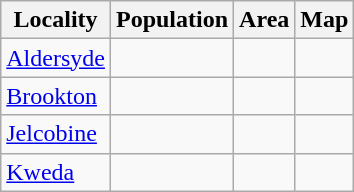<table class="wikitable sortable">
<tr>
<th>Locality</th>
<th data-sort-type=number>Population</th>
<th data-sort-type=number>Area</th>
<th>Map</th>
</tr>
<tr>
<td><a href='#'>Aldersyde</a></td>
<td></td>
<td></td>
<td></td>
</tr>
<tr>
<td><a href='#'>Brookton</a></td>
<td></td>
<td></td>
<td></td>
</tr>
<tr>
<td><a href='#'>Jelcobine</a></td>
<td></td>
<td></td>
<td></td>
</tr>
<tr>
<td><a href='#'>Kweda</a></td>
<td></td>
<td></td>
<td></td>
</tr>
</table>
